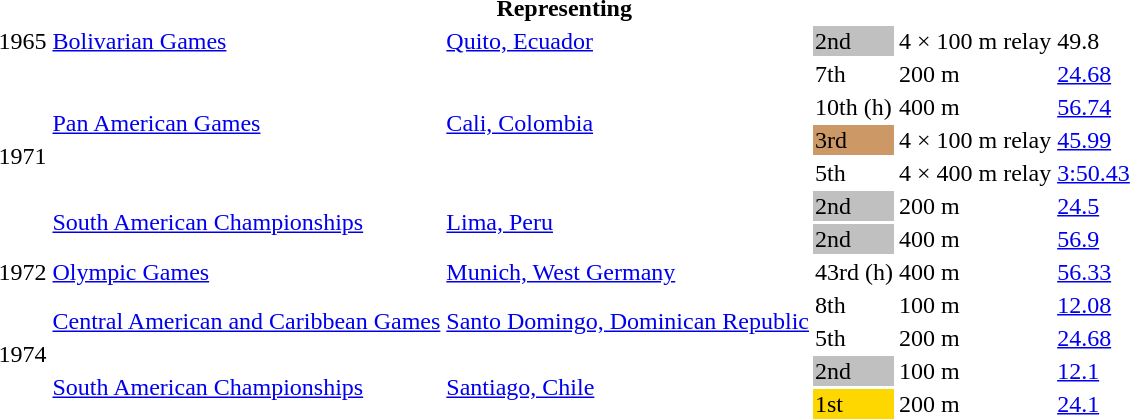<table>
<tr>
<th colspan="6">Representing </th>
</tr>
<tr>
<td>1965</td>
<td><a href='#'>Bolivarian Games</a></td>
<td><a href='#'>Quito, Ecuador</a></td>
<td bgcolor=silver>2nd</td>
<td>4 × 100 m relay</td>
<td>49.8</td>
</tr>
<tr>
<td rowspan=6>1971</td>
<td rowspan=4><a href='#'>Pan American Games</a></td>
<td rowspan=4><a href='#'>Cali, Colombia</a></td>
<td>7th</td>
<td>200 m</td>
<td><a href='#'>24.68</a></td>
</tr>
<tr>
<td>10th (h)</td>
<td>400 m</td>
<td><a href='#'>56.74</a></td>
</tr>
<tr>
<td bgcolor=cc9966>3rd</td>
<td>4 × 100 m relay</td>
<td><a href='#'>45.99</a></td>
</tr>
<tr>
<td>5th</td>
<td>4 × 400 m relay</td>
<td><a href='#'>3:50.43</a></td>
</tr>
<tr>
<td rowspan=2><a href='#'>South American Championships</a></td>
<td rowspan=2><a href='#'>Lima, Peru</a></td>
<td bgcolor=silver>2nd</td>
<td>200 m</td>
<td><a href='#'>24.5</a></td>
</tr>
<tr>
<td bgcolor=silver>2nd</td>
<td>400 m</td>
<td><a href='#'>56.9</a></td>
</tr>
<tr>
<td>1972</td>
<td><a href='#'>Olympic Games</a></td>
<td><a href='#'>Munich, West Germany</a></td>
<td>43rd (h)</td>
<td>400 m</td>
<td><a href='#'>56.33</a></td>
</tr>
<tr>
<td rowspan=4>1974</td>
<td rowspan=2><a href='#'>Central American and Caribbean Games</a></td>
<td rowspan=2><a href='#'>Santo Domingo, Dominican Republic</a></td>
<td>8th</td>
<td>100 m</td>
<td><a href='#'>12.08</a></td>
</tr>
<tr>
<td>5th</td>
<td>200 m</td>
<td><a href='#'>24.68</a></td>
</tr>
<tr>
<td rowspan=2><a href='#'>South American Championships</a></td>
<td rowspan=2><a href='#'>Santiago, Chile</a></td>
<td bgcolor=silver>2nd</td>
<td>100 m</td>
<td><a href='#'>12.1</a></td>
</tr>
<tr>
<td bgcolor=gold>1st</td>
<td>200 m</td>
<td><a href='#'>24.1</a></td>
</tr>
</table>
